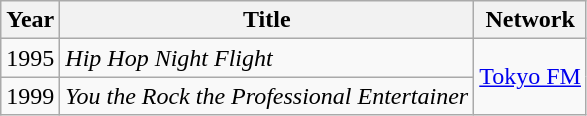<table class="wikitable">
<tr>
<th>Year</th>
<th>Title</th>
<th>Network</th>
</tr>
<tr>
<td>1995</td>
<td><em>Hip Hop Night Flight</em></td>
<td rowspan="2"><a href='#'>Tokyo FM</a></td>
</tr>
<tr>
<td>1999</td>
<td><em>You the Rock the Professional Entertainer</em></td>
</tr>
</table>
